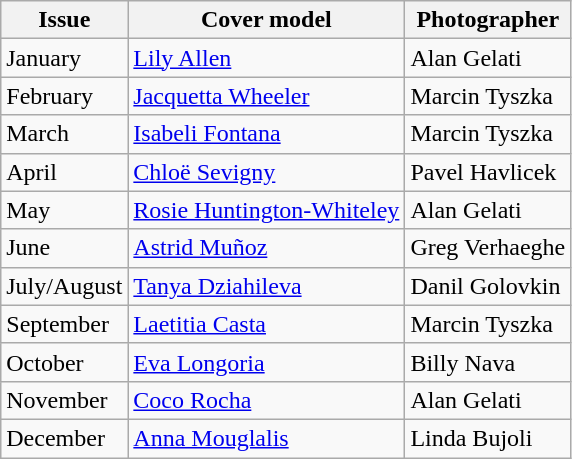<table class="sortable wikitable">
<tr>
<th>Issue</th>
<th>Cover model</th>
<th>Photographer</th>
</tr>
<tr>
<td>January</td>
<td><a href='#'>Lily Allen</a></td>
<td>Alan Gelati</td>
</tr>
<tr>
<td>February</td>
<td><a href='#'>Jacquetta Wheeler</a></td>
<td>Marcin Tyszka</td>
</tr>
<tr>
<td>March</td>
<td><a href='#'>Isabeli Fontana</a></td>
<td>Marcin Tyszka</td>
</tr>
<tr>
<td>April</td>
<td><a href='#'>Chloë Sevigny</a></td>
<td>Pavel Havlicek</td>
</tr>
<tr>
<td>May</td>
<td><a href='#'>Rosie Huntington-Whiteley</a></td>
<td>Alan Gelati</td>
</tr>
<tr>
<td>June</td>
<td><a href='#'>Astrid Muñoz</a></td>
<td>Greg Verhaeghe</td>
</tr>
<tr>
<td>July/August</td>
<td><a href='#'>Tanya Dziahileva</a></td>
<td>Danil Golovkin</td>
</tr>
<tr>
<td>September</td>
<td><a href='#'>Laetitia Casta</a></td>
<td>Marcin Tyszka</td>
</tr>
<tr>
<td>October</td>
<td><a href='#'>Eva Longoria</a></td>
<td>Billy Nava</td>
</tr>
<tr>
<td>November</td>
<td><a href='#'>Coco Rocha</a></td>
<td>Alan Gelati</td>
</tr>
<tr>
<td>December</td>
<td><a href='#'>Anna Mouglalis</a></td>
<td>Linda Bujoli</td>
</tr>
</table>
